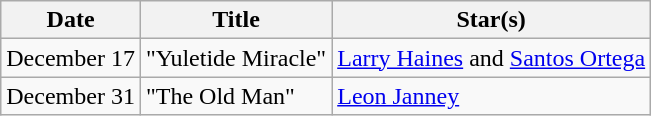<table class="wikitable">
<tr>
<th>Date</th>
<th>Title</th>
<th>Star(s)</th>
</tr>
<tr>
<td>December 17</td>
<td>"Yuletide Miracle"</td>
<td><a href='#'>Larry Haines</a> and <a href='#'>Santos Ortega</a></td>
</tr>
<tr>
<td>December 31</td>
<td>"The Old Man"</td>
<td><a href='#'>Leon Janney</a></td>
</tr>
</table>
